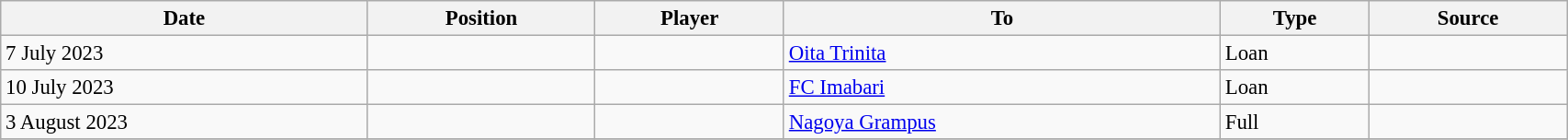<table class="wikitable sortable" style="width:90%; text-align:center; font-size:95%; text-align:left;">
<tr>
<th>Date</th>
<th>Position</th>
<th>Player</th>
<th>To</th>
<th>Type</th>
<th>Source</th>
</tr>
<tr>
<td>7 July 2023</td>
<td></td>
<td></td>
<td> <a href='#'>Oita Trinita</a></td>
<td>Loan</td>
<td></td>
</tr>
<tr>
<td>10 July 2023</td>
<td></td>
<td></td>
<td> <a href='#'>FC Imabari</a></td>
<td>Loan</td>
<td></td>
</tr>
<tr>
<td>3 August 2023</td>
<td></td>
<td></td>
<td> <a href='#'>Nagoya Grampus</a></td>
<td>Full</td>
<td></td>
</tr>
<tr>
</tr>
</table>
